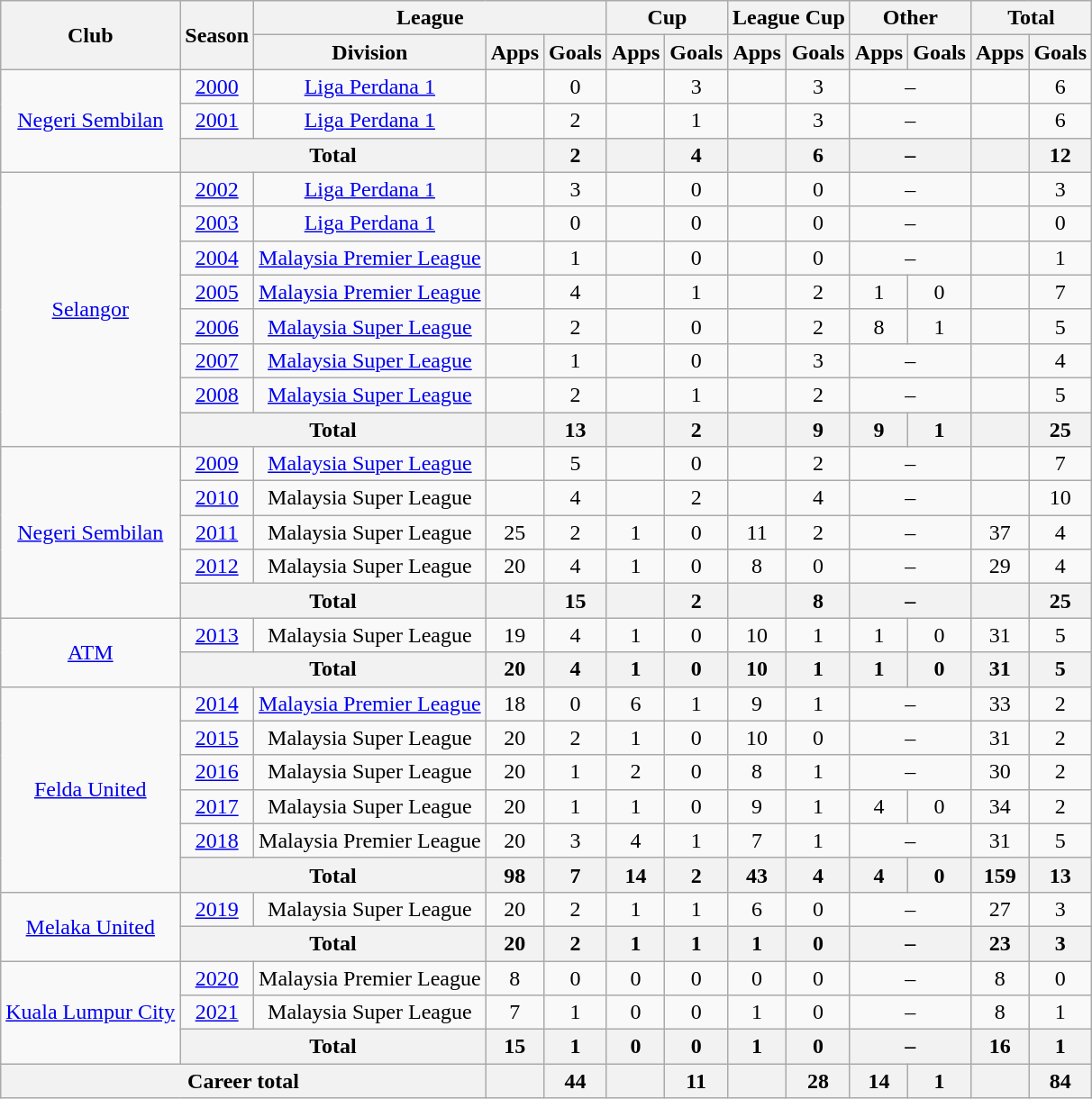<table class=wikitable style="text-align:center">
<tr>
<th rowspan=2>Club</th>
<th rowspan=2>Season</th>
<th colspan=3>League</th>
<th colspan=2>Cup</th>
<th colspan=2>League Cup</th>
<th colspan=2>Other</th>
<th colspan=2>Total</th>
</tr>
<tr>
<th>Division</th>
<th>Apps</th>
<th>Goals</th>
<th>Apps</th>
<th>Goals</th>
<th>Apps</th>
<th>Goals</th>
<th>Apps</th>
<th>Goals</th>
<th>Apps</th>
<th>Goals</th>
</tr>
<tr>
<td rowspan=3><a href='#'>Negeri Sembilan</a></td>
<td><a href='#'>2000</a></td>
<td><a href='#'>Liga Perdana 1</a></td>
<td></td>
<td>0</td>
<td></td>
<td>3</td>
<td></td>
<td>3</td>
<td colspan="2">–</td>
<td></td>
<td>6</td>
</tr>
<tr>
<td><a href='#'>2001</a></td>
<td><a href='#'>Liga Perdana 1</a></td>
<td></td>
<td>2</td>
<td></td>
<td>1</td>
<td></td>
<td>3</td>
<td colspan="2">–</td>
<td></td>
<td>6</td>
</tr>
<tr>
<th colspan=2>Total</th>
<th></th>
<th>2</th>
<th></th>
<th>4</th>
<th></th>
<th>6</th>
<th colspan="2">–</th>
<th></th>
<th>12</th>
</tr>
<tr>
<td rowspan=8><a href='#'>Selangor</a></td>
<td><a href='#'>2002</a></td>
<td><a href='#'>Liga Perdana 1</a></td>
<td></td>
<td>3</td>
<td></td>
<td>0</td>
<td></td>
<td>0</td>
<td colspan="2">–</td>
<td></td>
<td>3</td>
</tr>
<tr>
<td><a href='#'>2003</a></td>
<td><a href='#'>Liga Perdana 1</a></td>
<td></td>
<td>0</td>
<td></td>
<td>0</td>
<td></td>
<td>0</td>
<td colspan="2">–</td>
<td></td>
<td>0</td>
</tr>
<tr>
<td><a href='#'>2004</a></td>
<td><a href='#'>Malaysia Premier League</a></td>
<td></td>
<td>1</td>
<td></td>
<td>0</td>
<td></td>
<td>0</td>
<td colspan="2">–</td>
<td></td>
<td>1</td>
</tr>
<tr>
<td><a href='#'>2005</a></td>
<td><a href='#'>Malaysia Premier League</a></td>
<td></td>
<td>4</td>
<td></td>
<td>1</td>
<td></td>
<td>2</td>
<td>1</td>
<td>0</td>
<td></td>
<td>7</td>
</tr>
<tr>
<td><a href='#'>2006</a></td>
<td><a href='#'>Malaysia Super League</a></td>
<td></td>
<td>2</td>
<td></td>
<td>0</td>
<td></td>
<td>2</td>
<td>8</td>
<td>1</td>
<td></td>
<td>5</td>
</tr>
<tr>
<td><a href='#'>2007</a></td>
<td><a href='#'>Malaysia Super League</a></td>
<td></td>
<td>1</td>
<td></td>
<td>0</td>
<td></td>
<td>3</td>
<td colspan="2">–</td>
<td></td>
<td>4</td>
</tr>
<tr>
<td><a href='#'>2008</a></td>
<td><a href='#'>Malaysia Super League</a></td>
<td></td>
<td>2</td>
<td></td>
<td>1</td>
<td></td>
<td>2</td>
<td colspan="2">–</td>
<td></td>
<td>5</td>
</tr>
<tr>
<th colspan=2>Total</th>
<th></th>
<th>13</th>
<th></th>
<th>2</th>
<th></th>
<th>9</th>
<th>9</th>
<th>1</th>
<th></th>
<th>25</th>
</tr>
<tr>
<td rowspan=5><a href='#'>Negeri Sembilan</a></td>
<td><a href='#'>2009</a></td>
<td><a href='#'>Malaysia Super League</a></td>
<td></td>
<td>5</td>
<td></td>
<td>0</td>
<td></td>
<td>2</td>
<td colspan="2">–</td>
<td></td>
<td>7</td>
</tr>
<tr>
<td><a href='#'>2010</a></td>
<td>Malaysia Super League</td>
<td></td>
<td>4</td>
<td></td>
<td>2</td>
<td></td>
<td>4</td>
<td colspan="2">–</td>
<td></td>
<td>10</td>
</tr>
<tr>
<td><a href='#'>2011</a></td>
<td>Malaysia Super League</td>
<td>25</td>
<td>2</td>
<td>1</td>
<td>0</td>
<td>11</td>
<td>2</td>
<td colspan="2">–</td>
<td>37</td>
<td>4</td>
</tr>
<tr>
<td><a href='#'>2012</a></td>
<td>Malaysia Super League</td>
<td>20</td>
<td>4</td>
<td>1</td>
<td>0</td>
<td>8</td>
<td>0</td>
<td colspan="2">–</td>
<td>29</td>
<td>4</td>
</tr>
<tr>
<th colspan=2>Total</th>
<th></th>
<th>15</th>
<th></th>
<th>2</th>
<th></th>
<th>8</th>
<th colspan="2">–</th>
<th></th>
<th>25</th>
</tr>
<tr>
<td rowspan=2><a href='#'>ATM</a></td>
<td><a href='#'>2013</a></td>
<td>Malaysia Super League</td>
<td>19</td>
<td>4</td>
<td>1</td>
<td>0</td>
<td>10</td>
<td>1</td>
<td>1</td>
<td>0</td>
<td>31</td>
<td>5</td>
</tr>
<tr>
<th colspan=2>Total</th>
<th>20</th>
<th>4</th>
<th>1</th>
<th>0</th>
<th>10</th>
<th>1</th>
<th>1</th>
<th>0</th>
<th>31</th>
<th>5</th>
</tr>
<tr>
<td rowspan=6><a href='#'>Felda United</a></td>
<td><a href='#'>2014</a></td>
<td><a href='#'>Malaysia Premier League</a></td>
<td>18</td>
<td>0</td>
<td>6</td>
<td>1</td>
<td>9</td>
<td>1</td>
<td colspan="2">–</td>
<td>33</td>
<td>2</td>
</tr>
<tr>
<td><a href='#'>2015</a></td>
<td>Malaysia Super League</td>
<td>20</td>
<td>2</td>
<td>1</td>
<td>0</td>
<td>10</td>
<td>0</td>
<td colspan="2">–</td>
<td>31</td>
<td>2</td>
</tr>
<tr>
<td><a href='#'>2016</a></td>
<td>Malaysia Super League</td>
<td>20</td>
<td>1</td>
<td>2</td>
<td>0</td>
<td>8</td>
<td>1</td>
<td colspan="2">–</td>
<td>30</td>
<td>2</td>
</tr>
<tr>
<td><a href='#'>2017</a></td>
<td>Malaysia Super League</td>
<td>20</td>
<td>1</td>
<td>1</td>
<td>0</td>
<td>9</td>
<td>1</td>
<td>4</td>
<td>0</td>
<td>34</td>
<td>2</td>
</tr>
<tr>
<td><a href='#'>2018</a></td>
<td>Malaysia Premier League</td>
<td>20</td>
<td>3</td>
<td>4</td>
<td>1</td>
<td>7</td>
<td>1</td>
<td colspan="2">–</td>
<td>31</td>
<td>5</td>
</tr>
<tr>
<th colspan=2>Total</th>
<th>98</th>
<th>7</th>
<th>14</th>
<th>2</th>
<th>43</th>
<th>4</th>
<th>4</th>
<th>0</th>
<th>159</th>
<th>13</th>
</tr>
<tr>
<td rowspan=2><a href='#'>Melaka United</a></td>
<td><a href='#'>2019</a></td>
<td>Malaysia Super League</td>
<td>20</td>
<td>2</td>
<td>1</td>
<td>1</td>
<td>6</td>
<td>0</td>
<td colspan="2">–</td>
<td>27</td>
<td>3</td>
</tr>
<tr>
<th colspan=2>Total</th>
<th>20</th>
<th>2</th>
<th>1</th>
<th>1</th>
<th>1</th>
<th>0</th>
<th colspan="2">–</th>
<th>23</th>
<th>3</th>
</tr>
<tr>
<td rowspan=3><a href='#'>Kuala Lumpur City</a></td>
<td><a href='#'>2020</a></td>
<td>Malaysia Premier League</td>
<td>8</td>
<td>0</td>
<td>0</td>
<td>0</td>
<td>0</td>
<td>0</td>
<td colspan="2">–</td>
<td>8</td>
<td>0</td>
</tr>
<tr>
<td><a href='#'>2021</a></td>
<td>Malaysia Super League</td>
<td>7</td>
<td>1</td>
<td>0</td>
<td>0</td>
<td>1</td>
<td>0</td>
<td colspan="2">–</td>
<td>8</td>
<td>1</td>
</tr>
<tr>
<th colspan=2>Total</th>
<th>15</th>
<th>1</th>
<th>0</th>
<th>0</th>
<th>1</th>
<th>0</th>
<th colspan="2">–</th>
<th>16</th>
<th>1</th>
</tr>
<tr>
<th colspan=3>Career total</th>
<th></th>
<th>44</th>
<th></th>
<th>11</th>
<th></th>
<th>28</th>
<th>14</th>
<th>1</th>
<th></th>
<th>84</th>
</tr>
</table>
